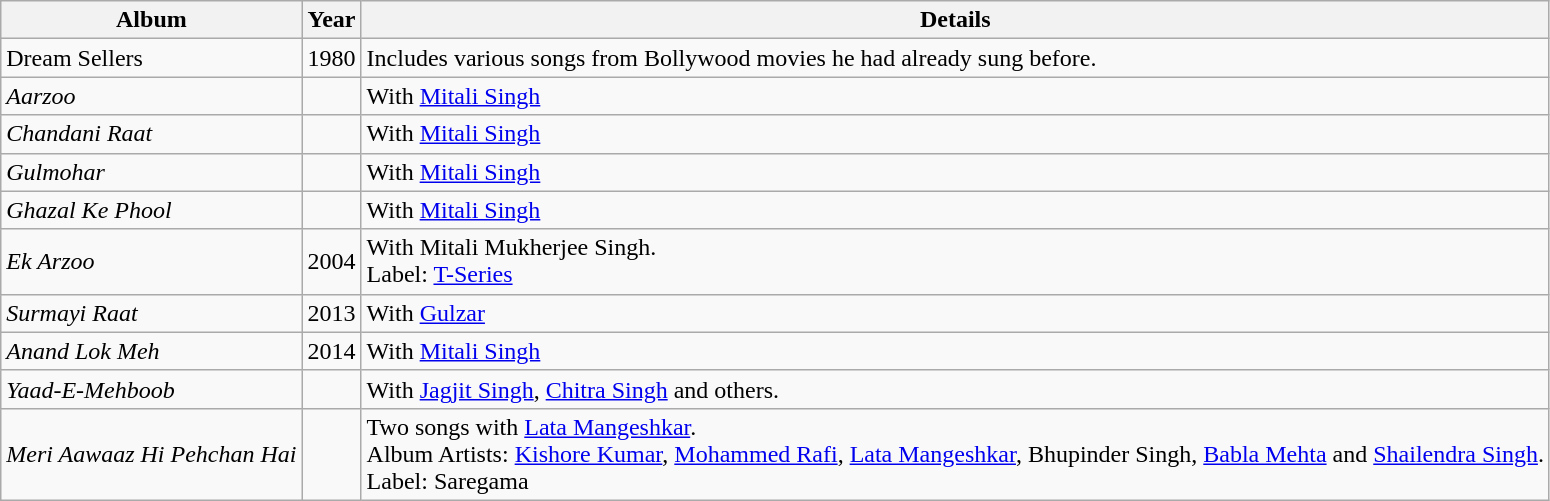<table class="wikitable sortable">
<tr>
<th>Album</th>
<th>Year</th>
<th>Details</th>
</tr>
<tr>
<td>Dream Sellers</td>
<td>1980</td>
<td>Includes various songs from Bollywood movies he had already sung before.</td>
</tr>
<tr>
<td><em>Aarzoo</em></td>
<td></td>
<td>With <a href='#'>Mitali Singh</a></td>
</tr>
<tr>
<td><em>Chandani Raat</em></td>
<td></td>
<td>With <a href='#'>Mitali Singh</a></td>
</tr>
<tr>
<td><em>Gulmohar</em></td>
<td></td>
<td>With <a href='#'>Mitali Singh</a></td>
</tr>
<tr>
<td><em>Ghazal Ke Phool</em></td>
<td></td>
<td>With <a href='#'>Mitali Singh</a></td>
</tr>
<tr>
<td><em>Ek Arzoo</em></td>
<td>2004</td>
<td>With Mitali Mukherjee Singh. <br>Label: <a href='#'>T-Series</a></td>
</tr>
<tr>
<td><em>Surmayi Raat</em></td>
<td>2013</td>
<td>With <a href='#'>Gulzar</a></td>
</tr>
<tr>
<td><em>Anand Lok Meh</em></td>
<td>2014</td>
<td>With <a href='#'>Mitali Singh</a></td>
</tr>
<tr>
<td><em>Yaad-E-Mehboob</em></td>
<td></td>
<td>With <a href='#'>Jagjit Singh</a>, <a href='#'>Chitra Singh</a> and others.</td>
</tr>
<tr>
<td><em>Meri Aawaaz Hi Pehchan Hai</em></td>
<td></td>
<td>Two songs with <a href='#'>Lata Mangeshkar</a>. <br> Album Artists: <a href='#'>Kishore Kumar</a>, <a href='#'>Mohammed Rafi</a>, <a href='#'>Lata Mangeshkar</a>, Bhupinder Singh, <a href='#'>Babla Mehta</a> and <a href='#'>Shailendra Singh</a>.<br> Label: Saregama</td>
</tr>
</table>
